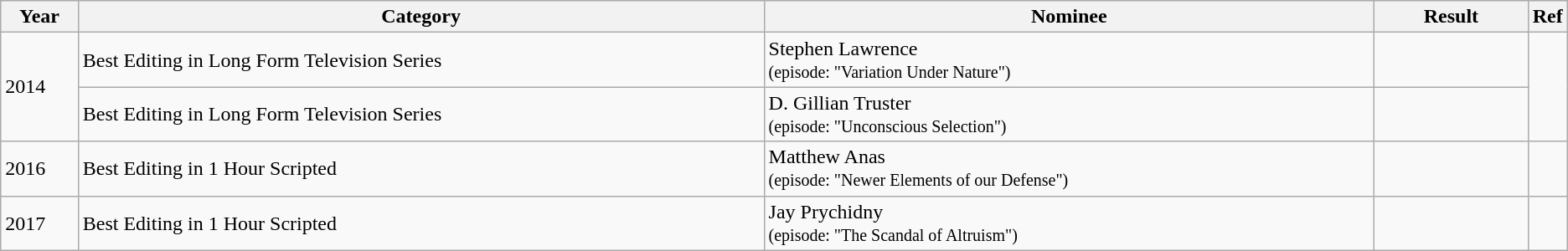<table class="wikitable">
<tr>
<th width=5%>Year</th>
<th width=45%>Category</th>
<th width=40%>Nominee</th>
<th width=10%>Result</th>
<th width=3%>Ref</th>
</tr>
<tr>
<td rowspan=2>2014</td>
<td>Best Editing in Long Form Television Series</td>
<td>Stephen Lawrence<br><small>(episode: "Variation Under Nature")</small></td>
<td></td>
<td rowspan=2></td>
</tr>
<tr>
<td>Best Editing in Long Form Television Series</td>
<td>D. Gillian Truster<br><small>(episode: "Unconscious Selection")</small></td>
<td></td>
</tr>
<tr>
<td>2016</td>
<td>Best Editing in 1 Hour Scripted</td>
<td>Matthew Anas<br><small>(episode: "Newer Elements of our Defense")</small></td>
<td></td>
<td></td>
</tr>
<tr>
<td>2017</td>
<td>Best Editing in 1 Hour Scripted</td>
<td>Jay Prychidny<br><small>(episode: "The Scandal of Altruism")</small></td>
<td></td>
<td></td>
</tr>
</table>
